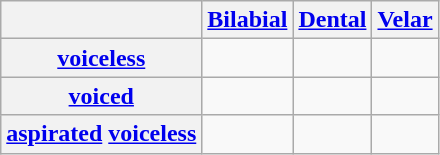<table class="wikitable" style="text-align: center;">
<tr>
<th></th>
<th><a href='#'>Bilabial</a></th>
<th><a href='#'>Dental</a></th>
<th><a href='#'>Velar</a></th>
</tr>
<tr>
<th><a href='#'>voiceless</a></th>
<td> <strong></strong></td>
<td> <strong></strong></td>
<td> <strong></strong></td>
</tr>
<tr>
<th><a href='#'>voiced</a></th>
<td> <strong></strong></td>
<td> <strong></strong></td>
<td> <strong></strong></td>
</tr>
<tr>
<th><a href='#'>aspirated</a> <a href='#'>voiceless</a></th>
<td> <strong></strong></td>
<td> <strong></strong></td>
<td> <strong></strong></td>
</tr>
</table>
